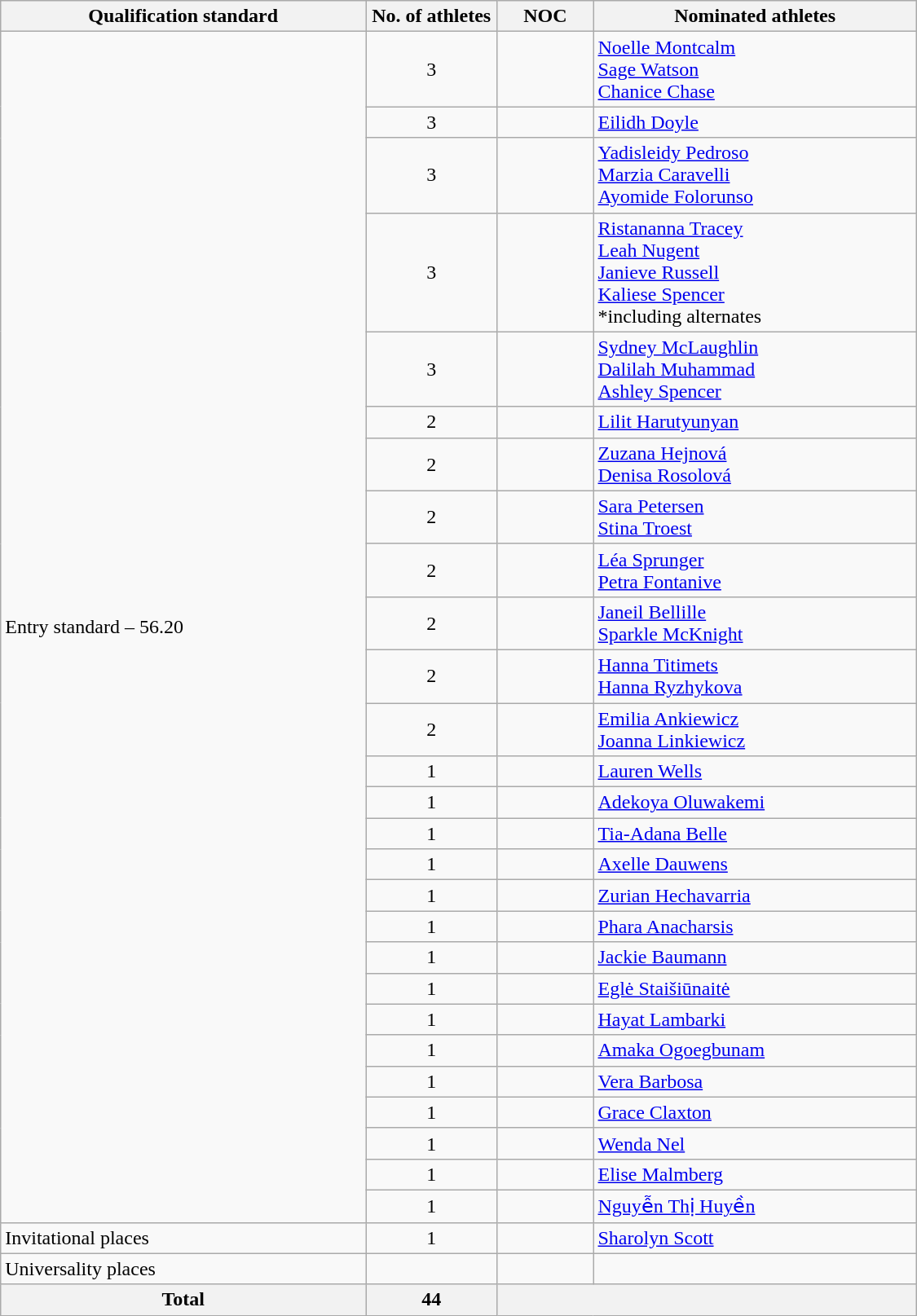<table class="wikitable"  style="text-align:left; width:750px;">
<tr>
<th>Qualification standard</th>
<th width=100>No. of athletes</th>
<th>NOC</th>
<th>Nominated athletes</th>
</tr>
<tr>
<td rowspan=27>Entry standard – 56.20</td>
<td style="text-align:center;">3</td>
<td></td>
<td><a href='#'>Noelle Montcalm</a><br><a href='#'>Sage Watson</a><br><a href='#'>Chanice Chase</a></td>
</tr>
<tr>
<td style="text-align:center;">3</td>
<td></td>
<td><a href='#'>Eilidh Doyle</a></td>
</tr>
<tr>
<td style="text-align:center;">3</td>
<td></td>
<td><a href='#'>Yadisleidy Pedroso</a><br><a href='#'>Marzia Caravelli</a><br><a href='#'>Ayomide Folorunso</a></td>
</tr>
<tr>
<td style="text-align:center;">3</td>
<td></td>
<td><a href='#'>Ristananna Tracey</a><br><a href='#'>Leah Nugent</a><br><a href='#'>Janieve Russell</a><br><a href='#'>Kaliese Spencer</a><br>*including alternates</td>
</tr>
<tr>
<td style="text-align:center;">3</td>
<td></td>
<td><a href='#'>Sydney McLaughlin</a><br><a href='#'>Dalilah Muhammad</a><br><a href='#'>Ashley Spencer</a></td>
</tr>
<tr>
<td style="text-align:center;">2</td>
<td></td>
<td><a href='#'>Lilit Harutyunyan</a><br></td>
</tr>
<tr>
<td style="text-align:center;">2</td>
<td></td>
<td><a href='#'>Zuzana Hejnová</a><br><a href='#'>Denisa Rosolová</a></td>
</tr>
<tr>
<td style="text-align:center;">2</td>
<td></td>
<td><a href='#'>Sara Petersen</a><br><a href='#'>Stina Troest</a></td>
</tr>
<tr>
<td style="text-align:center;">2</td>
<td></td>
<td><a href='#'>Léa Sprunger</a><br><a href='#'>Petra Fontanive</a></td>
</tr>
<tr>
<td style="text-align:center;">2</td>
<td></td>
<td><a href='#'>Janeil Bellille</a><br><a href='#'>Sparkle McKnight</a></td>
</tr>
<tr>
<td style="text-align:center;">2</td>
<td></td>
<td><a href='#'>Hanna Titimets</a><br><a href='#'>Hanna Ryzhykova</a></td>
</tr>
<tr>
<td style="text-align:center;">2</td>
<td></td>
<td><a href='#'>Emilia Ankiewicz</a><br><a href='#'>Joanna Linkiewicz</a></td>
</tr>
<tr>
<td style="text-align:center;">1</td>
<td></td>
<td><a href='#'>Lauren Wells</a></td>
</tr>
<tr>
<td style="text-align:center;">1</td>
<td></td>
<td><a href='#'>Adekoya Oluwakemi</a></td>
</tr>
<tr>
<td style="text-align:center;">1</td>
<td></td>
<td><a href='#'>Tia-Adana Belle</a></td>
</tr>
<tr>
<td style="text-align:center;">1</td>
<td></td>
<td><a href='#'>Axelle Dauwens</a></td>
</tr>
<tr>
<td style="text-align:center;">1</td>
<td></td>
<td><a href='#'>Zurian Hechavarria</a></td>
</tr>
<tr>
<td style="text-align:center;">1</td>
<td></td>
<td><a href='#'>Phara Anacharsis</a></td>
</tr>
<tr>
<td style="text-align:center;">1</td>
<td></td>
<td><a href='#'>Jackie Baumann</a></td>
</tr>
<tr>
<td style="text-align:center;">1</td>
<td></td>
<td><a href='#'>Eglė Staišiūnaitė</a></td>
</tr>
<tr>
<td style="text-align:center;">1</td>
<td></td>
<td><a href='#'>Hayat Lambarki</a></td>
</tr>
<tr>
<td style="text-align:center;">1</td>
<td></td>
<td><a href='#'>Amaka Ogoegbunam</a></td>
</tr>
<tr>
<td style="text-align:center;">1</td>
<td></td>
<td><a href='#'>Vera Barbosa</a></td>
</tr>
<tr>
<td style="text-align:center;">1</td>
<td></td>
<td><a href='#'>Grace Claxton</a></td>
</tr>
<tr>
<td style="text-align:center;">1</td>
<td></td>
<td><a href='#'>Wenda Nel</a></td>
</tr>
<tr>
<td style="text-align:center;">1</td>
<td></td>
<td><a href='#'>Elise Malmberg</a></td>
</tr>
<tr>
<td style="text-align:center;">1</td>
<td></td>
<td><a href='#'>Nguyễn Thị Huyền</a></td>
</tr>
<tr>
<td>Invitational places</td>
<td style="text-align:center;">1</td>
<td></td>
<td><a href='#'>Sharolyn Scott</a></td>
</tr>
<tr>
<td>Universality places</td>
<td></td>
<td></td>
<td></td>
</tr>
<tr>
<th>Total</th>
<th>44</th>
<th colspan=2></th>
</tr>
</table>
